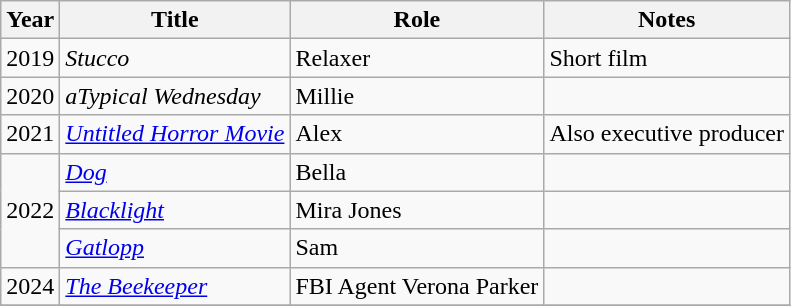<table class="wikitable sortable">
<tr>
<th>Year</th>
<th>Title</th>
<th>Role</th>
<th class="unsortable">Notes</th>
</tr>
<tr>
<td>2019</td>
<td><em>Stucco</em></td>
<td>Relaxer</td>
<td>Short film</td>
</tr>
<tr>
<td>2020</td>
<td><em>aTypical Wednesday</em></td>
<td>Millie</td>
<td></td>
</tr>
<tr>
<td>2021</td>
<td><em><a href='#'>Untitled Horror Movie</a></em></td>
<td>Alex</td>
<td>Also executive producer</td>
</tr>
<tr>
<td rowspan="3">2022</td>
<td><em><a href='#'>Dog</a></em></td>
<td>Bella</td>
<td></td>
</tr>
<tr>
<td><em><a href='#'>Blacklight</a></em></td>
<td>Mira Jones</td>
<td></td>
</tr>
<tr>
<td><em><a href='#'>Gatlopp</a></em></td>
<td>Sam</td>
<td></td>
</tr>
<tr>
<td>2024</td>
<td><em><a href='#'>The Beekeeper</a></em></td>
<td>FBI Agent Verona Parker</td>
<td></td>
</tr>
<tr>
</tr>
</table>
